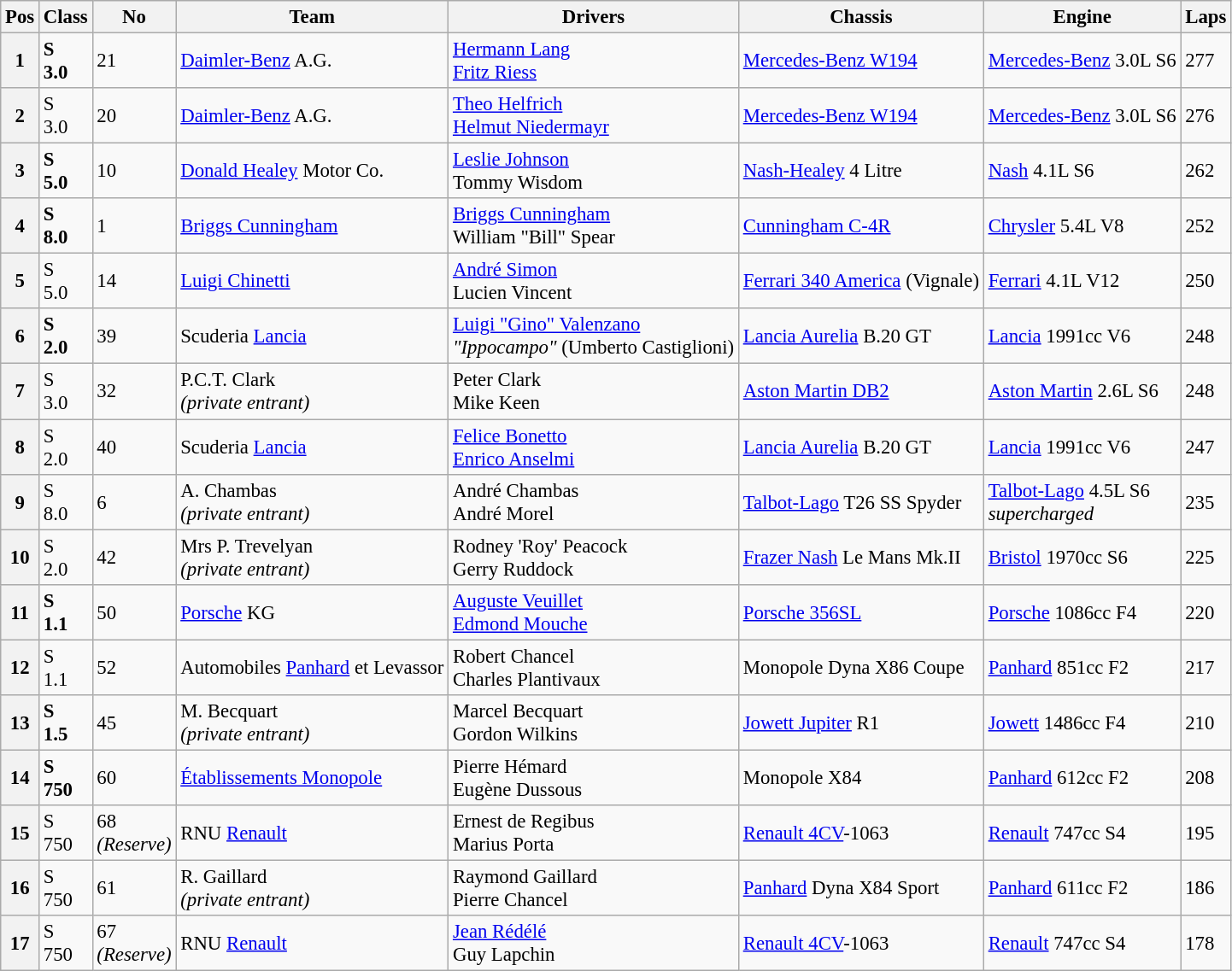<table class="wikitable" style="font-size: 95%;">
<tr>
<th>Pos</th>
<th>Class</th>
<th>No</th>
<th>Team</th>
<th>Drivers</th>
<th>Chassis</th>
<th>Engine</th>
<th>Laps</th>
</tr>
<tr>
<th>1</th>
<td><strong>S<br>3.0</strong></td>
<td>21</td>
<td> <a href='#'>Daimler-Benz</a> A.G.</td>
<td> <a href='#'>Hermann Lang</a><br> <a href='#'>Fritz Riess</a></td>
<td><a href='#'>Mercedes-Benz W194</a></td>
<td><a href='#'>Mercedes-Benz</a> 3.0L S6</td>
<td>277</td>
</tr>
<tr>
<th>2</th>
<td>S<br>3.0</td>
<td>20</td>
<td> <a href='#'>Daimler-Benz</a> A.G.</td>
<td> <a href='#'>Theo Helfrich</a><br> <a href='#'>Helmut Niedermayr</a></td>
<td><a href='#'>Mercedes-Benz W194</a></td>
<td><a href='#'>Mercedes-Benz</a> 3.0L S6</td>
<td>276</td>
</tr>
<tr>
<th>3</th>
<td><strong>S<br>5.0</strong></td>
<td>10</td>
<td> <a href='#'>Donald Healey</a> Motor Co.</td>
<td> <a href='#'>Leslie Johnson</a><br> Tommy Wisdom</td>
<td><a href='#'>Nash-Healey</a> 4 Litre</td>
<td><a href='#'>Nash</a> 4.1L S6</td>
<td>262</td>
</tr>
<tr>
<th>4</th>
<td><strong>S<br>8.0</strong></td>
<td>1</td>
<td> <a href='#'>Briggs Cunningham</a></td>
<td> <a href='#'>Briggs Cunningham</a><br> William "Bill" Spear</td>
<td><a href='#'>Cunningham C-4R</a></td>
<td><a href='#'>Chrysler</a> 5.4L V8</td>
<td>252</td>
</tr>
<tr>
<th>5</th>
<td>S<br>5.0</td>
<td>14</td>
<td> <a href='#'>Luigi Chinetti</a></td>
<td> <a href='#'>André Simon</a><br> Lucien Vincent</td>
<td><a href='#'>Ferrari 340 America</a> (Vignale)</td>
<td><a href='#'>Ferrari</a> 4.1L V12</td>
<td>250</td>
</tr>
<tr>
<th>6</th>
<td><strong>S<br>2.0</strong></td>
<td>39</td>
<td> Scuderia <a href='#'>Lancia</a></td>
<td> <a href='#'>Luigi "Gino" Valenzano</a><br> <em>"Ippocampo"</em> (Umberto Castiglioni)</td>
<td><a href='#'>Lancia Aurelia</a> B.20 GT</td>
<td><a href='#'>Lancia</a> 1991cc V6</td>
<td>248</td>
</tr>
<tr>
<th>7</th>
<td>S<br>3.0</td>
<td>32</td>
<td> P.C.T. Clark<br><em>(private entrant)</em></td>
<td> Peter Clark<br> Mike Keen</td>
<td><a href='#'>Aston Martin DB2</a></td>
<td><a href='#'>Aston Martin</a> 2.6L S6</td>
<td>248</td>
</tr>
<tr>
<th>8</th>
<td>S<br>2.0</td>
<td>40</td>
<td> Scuderia <a href='#'>Lancia</a></td>
<td> <a href='#'>Felice Bonetto</a><br> <a href='#'>Enrico Anselmi</a></td>
<td><a href='#'>Lancia Aurelia</a> B.20 GT</td>
<td><a href='#'>Lancia</a> 1991cc V6</td>
<td>247</td>
</tr>
<tr>
<th>9</th>
<td>S<br>8.0</td>
<td>6</td>
<td> A. Chambas<br><em>(private entrant)</em></td>
<td> André Chambas<br> André Morel</td>
<td><a href='#'>Talbot-Lago</a> T26 SS Spyder</td>
<td><a href='#'>Talbot-Lago</a> 4.5L S6<br><em>supercharged</em></td>
<td>235</td>
</tr>
<tr>
<th>10</th>
<td>S<br>2.0</td>
<td>42</td>
<td> Mrs P. Trevelyan<br><em>(private entrant)</em></td>
<td> Rodney 'Roy' Peacock<br> Gerry Ruddock</td>
<td><a href='#'>Frazer Nash</a> Le Mans Mk.II</td>
<td><a href='#'>Bristol</a> 1970cc S6</td>
<td>225</td>
</tr>
<tr>
<th>11</th>
<td><strong>S<br>1.1</strong></td>
<td>50</td>
<td> <a href='#'>Porsche</a> KG</td>
<td> <a href='#'>Auguste Veuillet</a><br> <a href='#'>Edmond Mouche</a></td>
<td><a href='#'>Porsche 356SL</a></td>
<td><a href='#'>Porsche</a> 1086cc F4</td>
<td>220</td>
</tr>
<tr>
<th>12</th>
<td>S<br>1.1</td>
<td>52</td>
<td> Automobiles <a href='#'>Panhard</a> et Levassor</td>
<td> Robert Chancel <br> Charles Plantivaux</td>
<td>Monopole Dyna X86 Coupe</td>
<td><a href='#'>Panhard</a> 851cc F2</td>
<td>217</td>
</tr>
<tr>
<th>13</th>
<td><strong>S<br>1.5</strong></td>
<td>45</td>
<td> M. Becquart<br><em>(private entrant)</em></td>
<td> Marcel Becquart<br> Gordon Wilkins</td>
<td><a href='#'>Jowett Jupiter</a> R1</td>
<td><a href='#'>Jowett</a> 1486cc F4</td>
<td>210</td>
</tr>
<tr>
<th>14</th>
<td><strong>S<br>750</strong></td>
<td>60</td>
<td> <a href='#'>Établissements Monopole</a></td>
<td> Pierre Hémard<br> Eugène Dussous</td>
<td>Monopole X84</td>
<td><a href='#'>Panhard</a> 612cc F2</td>
<td>208</td>
</tr>
<tr>
<th>15</th>
<td>S<br>750</td>
<td>68<br><em>(Reserve)</em></td>
<td> RNU <a href='#'>Renault</a></td>
<td> Ernest de Regibus<br> Marius Porta</td>
<td><a href='#'>Renault 4CV</a>-1063</td>
<td><a href='#'>Renault</a> 747cc S4</td>
<td>195</td>
</tr>
<tr>
<th>16</th>
<td>S<br>750</td>
<td>61</td>
<td> R. Gaillard<br><em>(private entrant)</em></td>
<td> Raymond Gaillard<br> Pierre Chancel</td>
<td><a href='#'>Panhard</a> Dyna X84 Sport</td>
<td><a href='#'>Panhard</a> 611cc F2</td>
<td>186</td>
</tr>
<tr>
<th>17</th>
<td>S<br>750</td>
<td>67<br><em>(Reserve)</em></td>
<td> RNU <a href='#'>Renault</a></td>
<td> <a href='#'>Jean Rédélé</a><br> Guy Lapchin</td>
<td><a href='#'>Renault 4CV</a>-1063</td>
<td><a href='#'>Renault</a> 747cc S4</td>
<td>178</td>
</tr>
</table>
